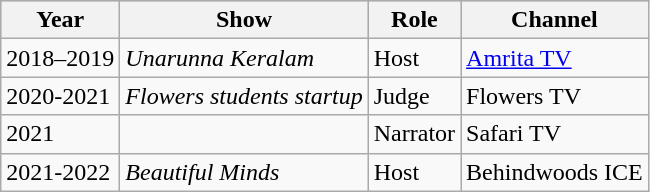<table class="wikitable sortable">
<tr style="background:#ccc; text-align:center;">
<th>Year</th>
<th>Show</th>
<th>Role</th>
<th>Channel</th>
</tr>
<tr>
<td>2018–2019</td>
<td><em>Unarunna Keralam</em></td>
<td>Host</td>
<td><a href='#'>Amrita TV</a></td>
</tr>
<tr>
<td>2020-2021</td>
<td><em>Flowers students startup</em></td>
<td>Judge</td>
<td>Flowers TV</td>
</tr>
<tr>
<td>2021</td>
<td><em></em></td>
<td>Narrator</td>
<td>Safari TV</td>
</tr>
<tr>
<td>2021-2022</td>
<td><em>Beautiful Minds</em></td>
<td>Host</td>
<td>Behindwoods ICE</td>
</tr>
</table>
